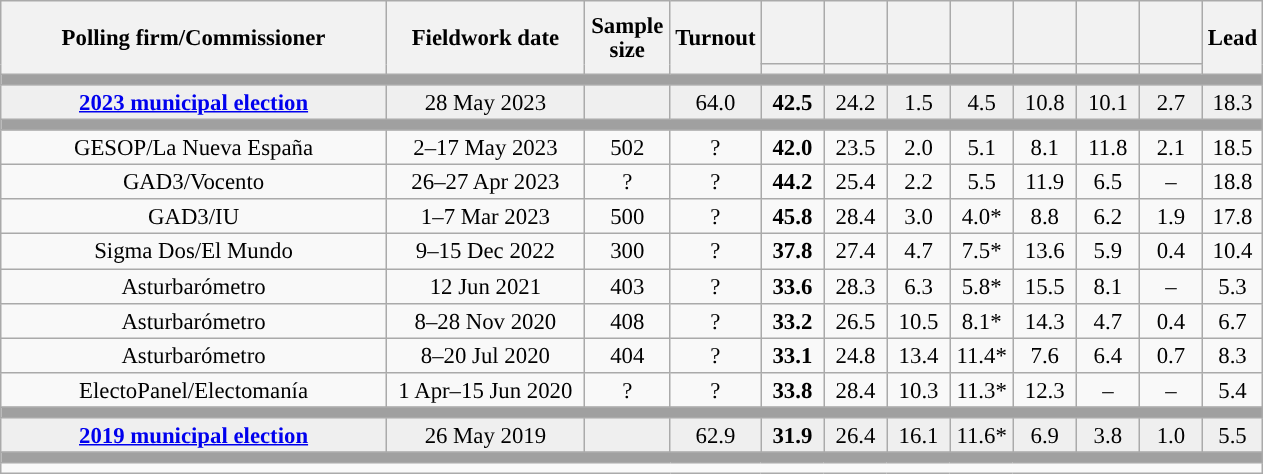<table class="wikitable collapsible collapsed" style="text-align:center; font-size:95%; line-height:16px;">
<tr style="height:42px;">
<th style="width:250px;" rowspan="2">Polling firm/Commissioner</th>
<th style="width:125px;" rowspan="2">Fieldwork date</th>
<th style="width:50px;" rowspan="2">Sample size</th>
<th style="width:45px;" rowspan="2">Turnout</th>
<th style="width:35px;"></th>
<th style="width:35px;"></th>
<th style="width:35px;"></th>
<th style="width:35px;"></th>
<th style="width:35px;"></th>
<th style="width:35px;"></th>
<th style="width:35px;"></th>
<th style="width:30px;" rowspan="2">Lead</th>
</tr>
<tr>
<th style="color:inherit;background:"></th>
<th style="color:inherit;background:"></th>
<th style="color:inherit;background:"></th>
<th style="color:inherit;background:"></th>
<th style="color:inherit;background:"></th>
<th style="color:inherit;background:"></th>
<th style="color:inherit;background:"></th>
</tr>
<tr>
<td colspan="12" style="background:#A0A0A0"></td>
</tr>
<tr style="background:#EFEFEF;">
<td><strong><a href='#'>2023 municipal election</a></strong></td>
<td>28 May 2023</td>
<td></td>
<td>64.0</td>
<td><strong>42.5</strong><br></td>
<td>24.2<br></td>
<td>1.5<br></td>
<td>4.5<br></td>
<td>10.8<br></td>
<td>10.1<br></td>
<td>2.7<br></td>
<td style="background:">18.3</td>
</tr>
<tr>
<td colspan="12" style="background:#A0A0A0"></td>
</tr>
<tr>
<td>GESOP/La Nueva España</td>
<td>2–17 May 2023</td>
<td>502</td>
<td>?</td>
<td><strong>42.0</strong><br></td>
<td>23.5<br></td>
<td>2.0<br></td>
<td>5.1<br></td>
<td>8.1<br></td>
<td>11.8<br></td>
<td>2.1<br></td>
<td style="background:">18.5</td>
</tr>
<tr>
<td>GAD3/Vocento</td>
<td>26–27 Apr 2023</td>
<td>?</td>
<td>?</td>
<td><strong>44.2</strong><br></td>
<td>25.4<br></td>
<td>2.2<br></td>
<td>5.5<br></td>
<td>11.9<br></td>
<td>6.5<br></td>
<td>–</td>
<td style="background:">18.8</td>
</tr>
<tr>
<td>GAD3/IU</td>
<td>1–7 Mar 2023</td>
<td>500</td>
<td>?</td>
<td><strong>45.8</strong><br></td>
<td>28.4<br></td>
<td>3.0<br></td>
<td>4.0*<br></td>
<td>8.8<br></td>
<td>6.2<br></td>
<td>1.9<br></td>
<td style="background:">17.8</td>
</tr>
<tr>
<td>Sigma Dos/El Mundo</td>
<td>9–15 Dec 2022</td>
<td>300</td>
<td>?</td>
<td><strong>37.8</strong><br></td>
<td>27.4<br></td>
<td>4.7<br></td>
<td>7.5*<br></td>
<td>13.6<br></td>
<td>5.9<br></td>
<td>0.4<br></td>
<td style="background:">10.4</td>
</tr>
<tr>
<td>Asturbarómetro</td>
<td>12 Jun 2021</td>
<td>403</td>
<td>?</td>
<td><strong>33.6</strong><br></td>
<td>28.3<br></td>
<td>6.3<br></td>
<td>5.8*<br></td>
<td>15.5<br></td>
<td>8.1<br></td>
<td>–</td>
<td style="background:">5.3</td>
</tr>
<tr>
<td>Asturbarómetro</td>
<td>8–28 Nov 2020</td>
<td>408</td>
<td>?</td>
<td><strong>33.2</strong><br></td>
<td>26.5<br></td>
<td>10.5<br></td>
<td>8.1*<br></td>
<td>14.3<br></td>
<td>4.7<br></td>
<td>0.4<br></td>
<td style="background:">6.7</td>
</tr>
<tr>
<td>Asturbarómetro</td>
<td>8–20 Jul 2020</td>
<td>404</td>
<td>?</td>
<td><strong>33.1</strong><br></td>
<td>24.8<br></td>
<td>13.4<br></td>
<td>11.4*<br></td>
<td>7.6<br></td>
<td>6.4<br></td>
<td>0.7<br></td>
<td style="background:">8.3</td>
</tr>
<tr>
<td>ElectoPanel/Electomanía</td>
<td>1 Apr–15 Jun 2020</td>
<td>?</td>
<td>?</td>
<td><strong>33.8</strong><br></td>
<td>28.4<br></td>
<td>10.3<br></td>
<td>11.3*<br></td>
<td>12.3<br></td>
<td>–</td>
<td>–</td>
<td style="background:">5.4</td>
</tr>
<tr>
<td colspan="12" style="background:#A0A0A0"></td>
</tr>
<tr style="background:#EFEFEF;">
<td><strong><a href='#'>2019 municipal election</a></strong></td>
<td>26 May 2019</td>
<td></td>
<td>62.9</td>
<td><strong>31.9</strong><br></td>
<td>26.4<br></td>
<td>16.1<br></td>
<td>11.6*<br></td>
<td>6.9<br></td>
<td>3.8<br></td>
<td>1.0<br></td>
<td style="background:">5.5</td>
</tr>
<tr>
<td colspan="12" style="background:#A0A0A0"></td>
</tr>
<tr>
<td align="left" colspan="13"></td>
</tr>
</table>
